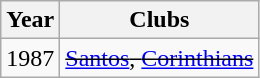<table class="wikitable">
<tr>
<th>Year</th>
<th>Clubs</th>
</tr>
<tr>
<td>1987</td>
<td><s><a href='#'>Santos</a>, <a href='#'>Corinthians</a></s></td>
</tr>
</table>
